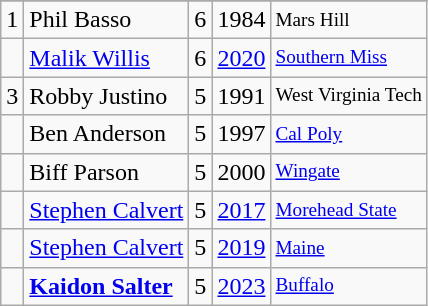<table class="wikitable">
<tr>
</tr>
<tr>
<td>1</td>
<td>Phil Basso</td>
<td>6</td>
<td>1984</td>
<td style="font-size:80%;">Mars Hill</td>
</tr>
<tr>
<td></td>
<td><a href='#'>Malik Willis</a></td>
<td>6</td>
<td><a href='#'>2020</a></td>
<td style="font-size:80%;"><a href='#'>Southern Miss</a></td>
</tr>
<tr>
<td>3</td>
<td>Robby Justino</td>
<td>5</td>
<td>1991</td>
<td style="font-size:80%;">West Virginia Tech</td>
</tr>
<tr>
<td></td>
<td>Ben Anderson</td>
<td>5</td>
<td>1997</td>
<td style="font-size:80%;"><a href='#'>Cal Poly</a></td>
</tr>
<tr>
<td></td>
<td>Biff Parson</td>
<td>5</td>
<td>2000</td>
<td style="font-size:80%;"><a href='#'>Wingate</a></td>
</tr>
<tr>
<td></td>
<td><a href='#'>Stephen Calvert</a></td>
<td>5</td>
<td><a href='#'>2017</a></td>
<td style="font-size:80%;"><a href='#'>Morehead State</a></td>
</tr>
<tr>
<td></td>
<td><a href='#'>Stephen Calvert</a></td>
<td>5</td>
<td><a href='#'>2019</a></td>
<td style="font-size:80%;"><a href='#'>Maine</a></td>
</tr>
<tr>
<td></td>
<td><strong><a href='#'>Kaidon Salter</a></strong></td>
<td>5</td>
<td><a href='#'>2023</a></td>
<td style="font-size:80%;"><a href='#'>Buffalo</a></td>
</tr>
</table>
